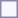<table style="border:1px solid #8888aa; background-color:#f7f8ff; padding:5px; font-size:95%; margin: 0px 12px 12px 0px;">
</table>
